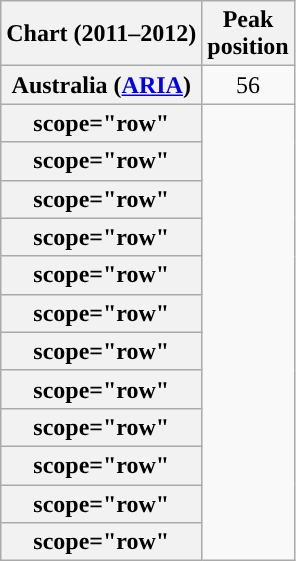<table class="wikitable sortable plainrowheaders" style="text-align:center;">
<tr>
<th scope="col">Chart (2011–2012)</th>
<th scope="col">Peak<br>position</th>
</tr>
<tr>
<th scope="row">Australia (<a href='#'>ARIA</a>)</th>
<td style="text-align:center;">56</td>
</tr>
<tr>
<th>scope="row"</th>
</tr>
<tr>
<th>scope="row"</th>
</tr>
<tr>
<th>scope="row"</th>
</tr>
<tr>
<th>scope="row"</th>
</tr>
<tr>
<th>scope="row"</th>
</tr>
<tr>
<th>scope="row"</th>
</tr>
<tr>
<th>scope="row"</th>
</tr>
<tr>
<th>scope="row"</th>
</tr>
<tr>
<th>scope="row"</th>
</tr>
<tr>
<th>scope="row"</th>
</tr>
<tr>
<th>scope="row"</th>
</tr>
<tr>
<th>scope="row"</th>
</tr>
</table>
